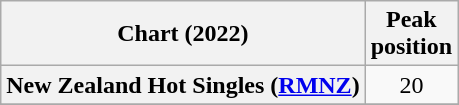<table class="wikitable sortable plainrowheaders" style="text-align:center">
<tr>
<th scope="col">Chart (2022)</th>
<th scope="col">Peak<br>position</th>
</tr>
<tr>
<th scope="row">New Zealand Hot Singles (<a href='#'>RMNZ</a>)</th>
<td>20</td>
</tr>
<tr>
</tr>
</table>
